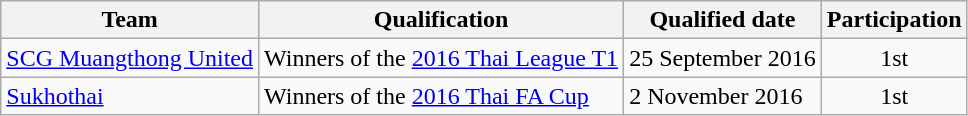<table class="wikitable">
<tr>
<th>Team</th>
<th>Qualification</th>
<th>Qualified date</th>
<th>Participation</th>
</tr>
<tr>
<td><a href='#'>SCG Muangthong United</a></td>
<td>Winners of the <a href='#'>2016 Thai League T1</a></td>
<td>25 September 2016</td>
<td align="center">1st</td>
</tr>
<tr>
<td><a href='#'>Sukhothai</a></td>
<td>Winners of the <a href='#'>2016 Thai FA Cup</a></td>
<td>2 November 2016</td>
<td align="center">1st</td>
</tr>
</table>
